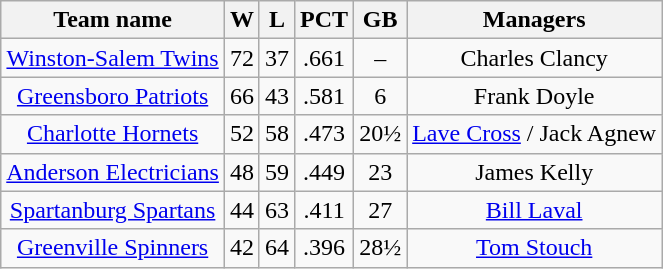<table class="wikitable" style="text-align:center">
<tr>
<th>Team name</th>
<th>W</th>
<th>L</th>
<th>PCT</th>
<th>GB</th>
<th>Managers</th>
</tr>
<tr>
<td><a href='#'>Winston-Salem Twins</a></td>
<td>72</td>
<td>37</td>
<td>.661</td>
<td>–</td>
<td>Charles Clancy</td>
</tr>
<tr>
<td><a href='#'>Greensboro Patriots</a></td>
<td>66</td>
<td>43</td>
<td>.581</td>
<td>6</td>
<td>Frank Doyle</td>
</tr>
<tr>
<td><a href='#'>Charlotte Hornets</a></td>
<td>52</td>
<td>58</td>
<td>.473</td>
<td>20½</td>
<td><a href='#'>Lave Cross</a> /  Jack Agnew</td>
</tr>
<tr>
<td><a href='#'>Anderson Electricians</a></td>
<td>48</td>
<td>59</td>
<td>.449</td>
<td>23</td>
<td>James Kelly</td>
</tr>
<tr>
<td><a href='#'>Spartanburg Spartans</a></td>
<td>44</td>
<td>63</td>
<td>.411</td>
<td>27</td>
<td><a href='#'>Bill Laval</a></td>
</tr>
<tr>
<td><a href='#'>Greenville Spinners</a></td>
<td>42</td>
<td>64</td>
<td>.396</td>
<td>28½</td>
<td><a href='#'>Tom Stouch</a></td>
</tr>
</table>
